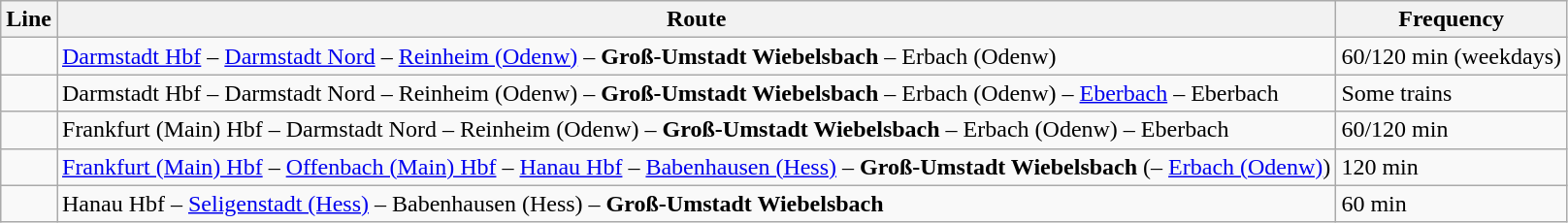<table class="wikitable">
<tr>
<th>Line</th>
<th>Route</th>
<th>Frequency</th>
</tr>
<tr>
<td></td>
<td><a href='#'>Darmstadt Hbf</a> – <a href='#'>Darmstadt Nord</a> – <a href='#'>Reinheim (Odenw)</a> – <strong>Groß-Umstadt Wiebelsbach</strong> – Erbach (Odenw)</td>
<td>60/120 min (weekdays)</td>
</tr>
<tr>
<td></td>
<td>Darmstadt Hbf – Darmstadt Nord – Reinheim (Odenw) – <strong>Groß-Umstadt Wiebelsbach</strong> – Erbach (Odenw) – <a href='#'>Eberbach</a> – Eberbach</td>
<td>Some trains</td>
</tr>
<tr>
<td></td>
<td>Frankfurt (Main) Hbf – Darmstadt Nord – Reinheim (Odenw) – <strong>Groß-Umstadt Wiebelsbach</strong> – Erbach (Odenw) – Eberbach</td>
<td>60/120 min</td>
</tr>
<tr>
<td></td>
<td><a href='#'>Frankfurt (Main) Hbf</a> – <a href='#'>Offenbach (Main) Hbf</a> – <a href='#'>Hanau Hbf</a> – <a href='#'>Babenhausen (Hess)</a> – <strong>Groß-Umstadt Wiebelsbach</strong> (– <a href='#'>Erbach (Odenw)</a>)</td>
<td>120 min</td>
</tr>
<tr>
<td></td>
<td>Hanau Hbf – <a href='#'>Seligenstadt (Hess)</a> – Babenhausen (Hess) – <strong>Groß-Umstadt Wiebelsbach</strong></td>
<td>60 min</td>
</tr>
</table>
